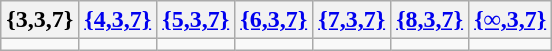<table class=wikitable>
<tr>
<th>{3,3,7}</th>
<th><a href='#'>{4,3,7}</a></th>
<th><a href='#'>{5,3,7}</a></th>
<th><a href='#'>{6,3,7}</a></th>
<th><a href='#'>{7,3,7}</a></th>
<th><a href='#'>{8,3,7}</a></th>
<th><a href='#'>{∞,3,7}</a></th>
</tr>
<tr>
<td></td>
<td></td>
<td></td>
<td></td>
<td></td>
<td></td>
<td></td>
</tr>
</table>
